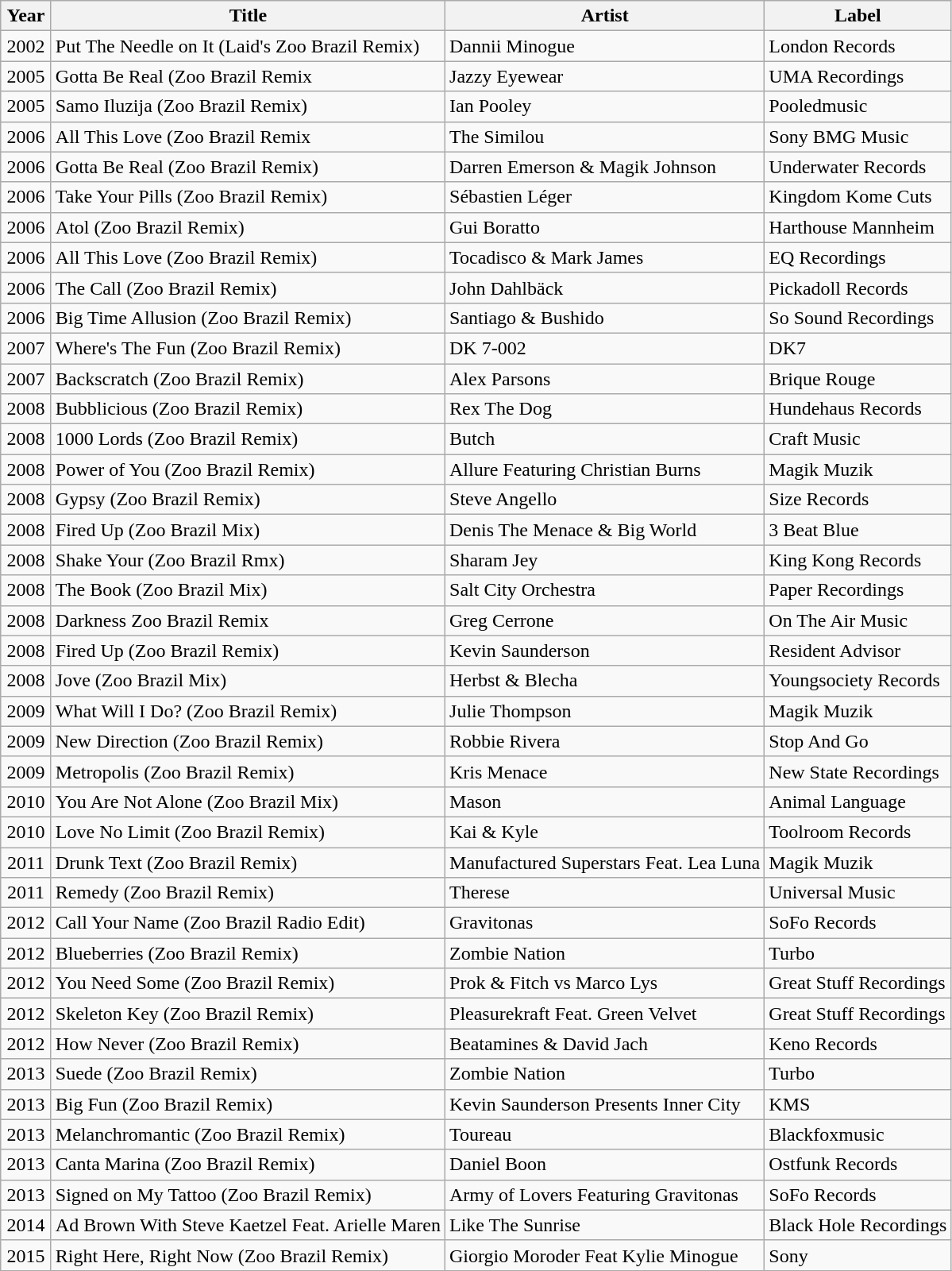<table class="wikitable sortable">
<tr>
<th style="text-align:center; width:35px;">Year</th>
<th>Title</th>
<th>Artist</th>
<th>Label</th>
</tr>
<tr>
<td style="text-align:center;">2002</td>
<td>Put The Needle on It (Laid's Zoo Brazil Remix)</td>
<td>Dannii Minogue</td>
<td>London Records</td>
</tr>
<tr>
<td style="text-align:center;">2005</td>
<td>Gotta Be Real (Zoo Brazil Remix</td>
<td>Jazzy Eyewear</td>
<td>UMA Recordings</td>
</tr>
<tr>
<td style="text-align:center;">2005</td>
<td>Samo Iluzija (Zoo Brazil Remix)</td>
<td>Ian Pooley</td>
<td>Pooledmusic</td>
</tr>
<tr>
<td style="text-align:center;">2006</td>
<td>All This Love (Zoo Brazil Remix</td>
<td>The Similou</td>
<td>Sony BMG Music</td>
</tr>
<tr>
<td style="text-align:center;">2006</td>
<td>Gotta Be Real (Zoo Brazil Remix)</td>
<td>Darren Emerson & Magik Johnson</td>
<td>Underwater Records</td>
</tr>
<tr>
<td style="text-align:center;">2006</td>
<td>Take Your Pills (Zoo Brazil Remix)</td>
<td>Sébastien Léger</td>
<td>Kingdom Kome Cuts</td>
</tr>
<tr>
<td style="text-align:center;">2006</td>
<td>Atol (Zoo Brazil Remix)</td>
<td>Gui Boratto</td>
<td>Harthouse Mannheim</td>
</tr>
<tr>
<td style="text-align:center;">2006</td>
<td>All This Love (Zoo Brazil Remix)</td>
<td>Tocadisco & Mark James</td>
<td>EQ Recordings</td>
</tr>
<tr>
<td style="text-align:center;">2006</td>
<td>The Call (Zoo Brazil Remix)</td>
<td>John Dahlbäck</td>
<td>Pickadoll Records</td>
</tr>
<tr>
<td style="text-align:center;">2006</td>
<td>Big Time Allusion (Zoo Brazil Remix)</td>
<td>Santiago & Bushido</td>
<td>So Sound Recordings</td>
</tr>
<tr>
<td style="text-align:center;">2007</td>
<td>Where's The Fun (Zoo Brazil Remix)</td>
<td>DK 7-002</td>
<td>DK7</td>
</tr>
<tr>
<td style="text-align:center;">2007</td>
<td>Backscratch (Zoo Brazil Remix)</td>
<td>Alex Parsons</td>
<td>Brique Rouge</td>
</tr>
<tr>
<td style="text-align:center;">2008</td>
<td>Bubblicious (Zoo Brazil Remix)</td>
<td>Rex The Dog</td>
<td>Hundehaus Records</td>
</tr>
<tr>
<td style="text-align:center;">2008</td>
<td>1000 Lords (Zoo Brazil Remix)</td>
<td>Butch</td>
<td>Craft Music</td>
</tr>
<tr>
<td style="text-align:center;">2008</td>
<td>Power of You (Zoo Brazil Remix)</td>
<td>Allure Featuring Christian Burns</td>
<td>Magik Muzik</td>
</tr>
<tr>
<td style="text-align:center;">2008</td>
<td>Gypsy (Zoo Brazil Remix)</td>
<td>Steve Angello</td>
<td>Size Records</td>
</tr>
<tr>
<td style="text-align:center;">2008</td>
<td>Fired Up (Zoo Brazil Mix)</td>
<td>Denis The Menace & Big World</td>
<td>3 Beat Blue</td>
</tr>
<tr>
<td style="text-align:center;">2008</td>
<td>Shake Your (Zoo Brazil Rmx)</td>
<td>Sharam Jey</td>
<td>King Kong Records</td>
</tr>
<tr>
<td style="text-align:center;">2008</td>
<td>The Book (Zoo Brazil Mix)</td>
<td>Salt City Orchestra</td>
<td>Paper Recordings</td>
</tr>
<tr>
<td style="text-align:center;">2008</td>
<td>Darkness Zoo Brazil Remix</td>
<td>Greg Cerrone</td>
<td>On The Air Music</td>
</tr>
<tr>
<td style="text-align:center;">2008</td>
<td>Fired Up (Zoo Brazil Remix)</td>
<td>Kevin Saunderson</td>
<td>Resident Advisor</td>
</tr>
<tr>
<td style="text-align:center;">2008</td>
<td>Jove (Zoo Brazil Mix)</td>
<td>Herbst & Blecha</td>
<td>Youngsociety Records</td>
</tr>
<tr>
<td style="text-align:center;">2009</td>
<td>What Will I Do? (Zoo Brazil Remix)</td>
<td>Julie Thompson</td>
<td>Magik Muzik</td>
</tr>
<tr>
<td style="text-align:center;">2009</td>
<td>New Direction (Zoo Brazil Remix)</td>
<td>Robbie Rivera</td>
<td>Stop And Go</td>
</tr>
<tr>
<td style="text-align:center;">2009</td>
<td>Metropolis (Zoo Brazil Remix)</td>
<td>Kris Menace</td>
<td>New State Recordings</td>
</tr>
<tr>
<td style="text-align:center;">2010</td>
<td>You Are Not Alone (Zoo Brazil Mix)</td>
<td>Mason</td>
<td>Animal Language</td>
</tr>
<tr>
<td style="text-align:center;">2010</td>
<td>Love No Limit (Zoo Brazil Remix)</td>
<td>Kai & Kyle</td>
<td>Toolroom Records</td>
</tr>
<tr>
<td style="text-align:center;">2011</td>
<td>Drunk Text (Zoo Brazil Remix)</td>
<td>Manufactured Superstars Feat. Lea Luna</td>
<td>Magik Muzik</td>
</tr>
<tr>
<td style="text-align:center;">2011</td>
<td>Remedy (Zoo Brazil Remix)</td>
<td>Therese</td>
<td>Universal Music</td>
</tr>
<tr>
<td style="text-align:center;">2012</td>
<td>Call Your Name (Zoo Brazil Radio Edit)</td>
<td>Gravitonas</td>
<td>SoFo Records</td>
</tr>
<tr>
<td style="text-align:center;">2012</td>
<td>Blueberries (Zoo Brazil Remix)</td>
<td>Zombie Nation</td>
<td>Turbo</td>
</tr>
<tr>
<td style="text-align:center;">2012</td>
<td>You Need Some (Zoo Brazil Remix)</td>
<td>Prok & Fitch vs Marco Lys</td>
<td>Great Stuff Recordings</td>
</tr>
<tr>
<td style="text-align:center;">2012</td>
<td>Skeleton Key (Zoo Brazil Remix)</td>
<td>Pleasurekraft Feat. Green Velvet</td>
<td>Great Stuff Recordings</td>
</tr>
<tr>
<td style="text-align:center;">2012</td>
<td>How Never (Zoo Brazil Remix)</td>
<td>Beatamines & David Jach</td>
<td>Keno Records</td>
</tr>
<tr>
<td style="text-align:center;">2013</td>
<td>Suede (Zoo Brazil Remix)</td>
<td>Zombie Nation</td>
<td>Turbo</td>
</tr>
<tr>
<td style="text-align:center;">2013</td>
<td>Big Fun (Zoo Brazil Remix)</td>
<td>Kevin Saunderson Presents Inner City</td>
<td>KMS</td>
</tr>
<tr>
<td style="text-align:center;">2013</td>
<td>Melanchromantic (Zoo Brazil Remix)</td>
<td>Toureau</td>
<td>Blackfoxmusic</td>
</tr>
<tr>
<td style="text-align:center;">2013</td>
<td>Canta Marina (Zoo Brazil Remix)</td>
<td>Daniel Boon</td>
<td>Ostfunk Records</td>
</tr>
<tr>
<td style="text-align:center;">2013</td>
<td>Signed on My Tattoo (Zoo Brazil Remix)</td>
<td>Army of Lovers Featuring Gravitonas</td>
<td>SoFo Records</td>
</tr>
<tr>
<td style="text-align:center;">2014</td>
<td>Ad Brown With Steve Kaetzel Feat. Arielle Maren</td>
<td>Like The Sunrise</td>
<td>Black Hole Recordings</td>
</tr>
<tr>
<td style="text-align:center;">2015</td>
<td>Right Here, Right Now (Zoo Brazil Remix)</td>
<td>Giorgio Moroder Feat Kylie Minogue</td>
<td>Sony</td>
</tr>
<tr>
</tr>
</table>
